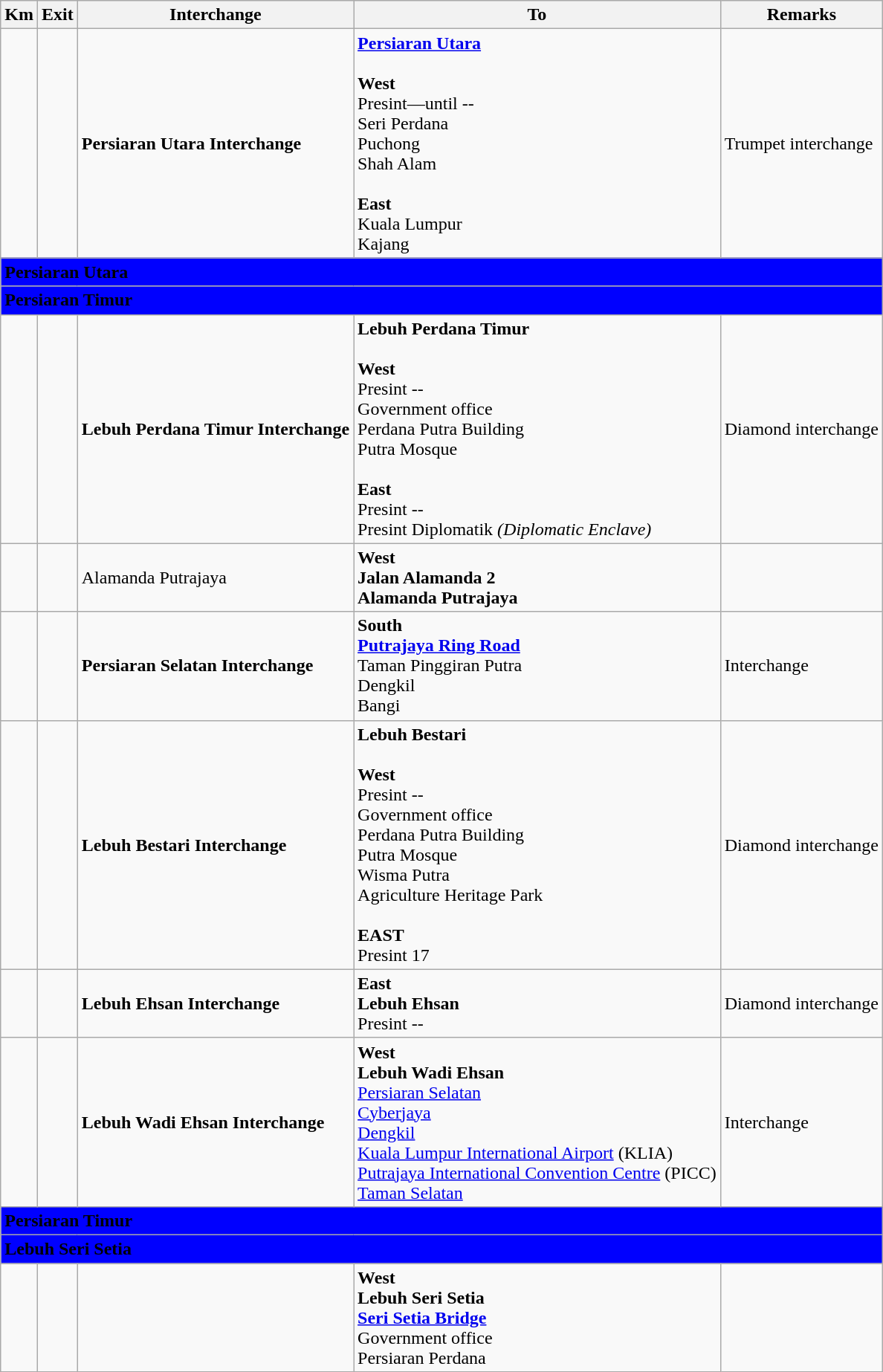<table class="wikitable">
<tr>
<th>Km</th>
<th>Exit</th>
<th>Interchange</th>
<th>To</th>
<th>Remarks</th>
</tr>
<tr>
<td></td>
<td></td>
<td><strong>Persiaran Utara Interchange</strong></td>
<td><strong><a href='#'>Persiaran Utara</a></strong><br><br><strong>West</strong><br>Presint—until --<br>Seri Perdana<br>Puchong<br>Shah Alam<br><br><strong>East</strong><br>Kuala Lumpur<br>Kajang</td>
<td>Trumpet interchange</td>
</tr>
<tr>
<td style="width:600px" colspan="6" style="text-align:center" bgcolor="blue"><strong><span>Persiaran Utara</span></strong></td>
</tr>
<tr>
<td style="width:600px" colspan="6" style="text-align:center" bgcolor="blue"><strong><span>Persiaran Timur</span></strong></td>
</tr>
<tr>
<td></td>
<td></td>
<td><strong>Lebuh Perdana Timur Interchange</strong></td>
<td><strong>Lebuh Perdana Timur</strong><br><br><strong>West</strong><br>Presint --<br>Government office<br>Perdana Putra Building<br>Putra Mosque<br><br><strong>East</strong><br>Presint --<br>Presint Diplomatik <em>(Diplomatic Enclave)</em></td>
<td>Diamond interchange</td>
</tr>
<tr>
<td></td>
<td></td>
<td>Alamanda Putrajaya</td>
<td><strong>West</strong><br><strong>Jalan Alamanda 2</strong><br><strong>Alamanda Putrajaya</strong> <br></td>
<td></td>
</tr>
<tr>
<td></td>
<td></td>
<td><strong>Persiaran Selatan Interchange</strong></td>
<td><strong>South</strong><br> <strong><a href='#'>Putrajaya Ring Road</a></strong><br>Taman Pinggiran Putra<br>Dengkil<br>Bangi</td>
<td>Interchange</td>
</tr>
<tr>
<td></td>
<td></td>
<td><strong>Lebuh Bestari Interchange</strong></td>
<td><strong>Lebuh Bestari</strong><br><br><strong>West</strong><br>Presint --<br>Government office<br>Perdana Putra Building<br>Putra Mosque<br>Wisma Putra<br>Agriculture Heritage Park<br><br><strong>EAST</strong><br>Presint 17</td>
<td>Diamond interchange</td>
</tr>
<tr>
<td></td>
<td></td>
<td><strong>Lebuh Ehsan Interchange</strong></td>
<td><strong>East</strong><br><strong>Lebuh Ehsan</strong><br>Presint --</td>
<td>Diamond interchange</td>
</tr>
<tr>
<td></td>
<td></td>
<td><strong>Lebuh Wadi Ehsan Interchange</strong></td>
<td><strong>West</strong><br><strong>Lebuh Wadi Ehsan</strong><br><a href='#'>Persiaran Selatan</a><br><a href='#'>Cyberjaya</a><br> <a href='#'>Dengkil</a><br> <a href='#'>Kuala Lumpur International Airport</a> (KLIA) <br><a href='#'>Putrajaya International Convention Centre</a> (PICC)<br><a href='#'>Taman Selatan</a></td>
<td>Interchange</td>
</tr>
<tr>
<td style="width:600px" colspan="6" style="text-align:center" bgcolor="blue"><strong><span>Persiaran Timur</span></strong></td>
</tr>
<tr>
<td style="width:600px" colspan="6" style="text-align:center" bgcolor="blue"><strong><span>Lebuh Seri Setia</span></strong></td>
</tr>
<tr>
<td></td>
<td></td>
<td></td>
<td><strong>West</strong><br><strong>Lebuh Seri Setia</strong><br><strong><a href='#'>Seri Setia Bridge</a></strong><br>Government office<br>Persiaran Perdana</td>
<td></td>
</tr>
</table>
